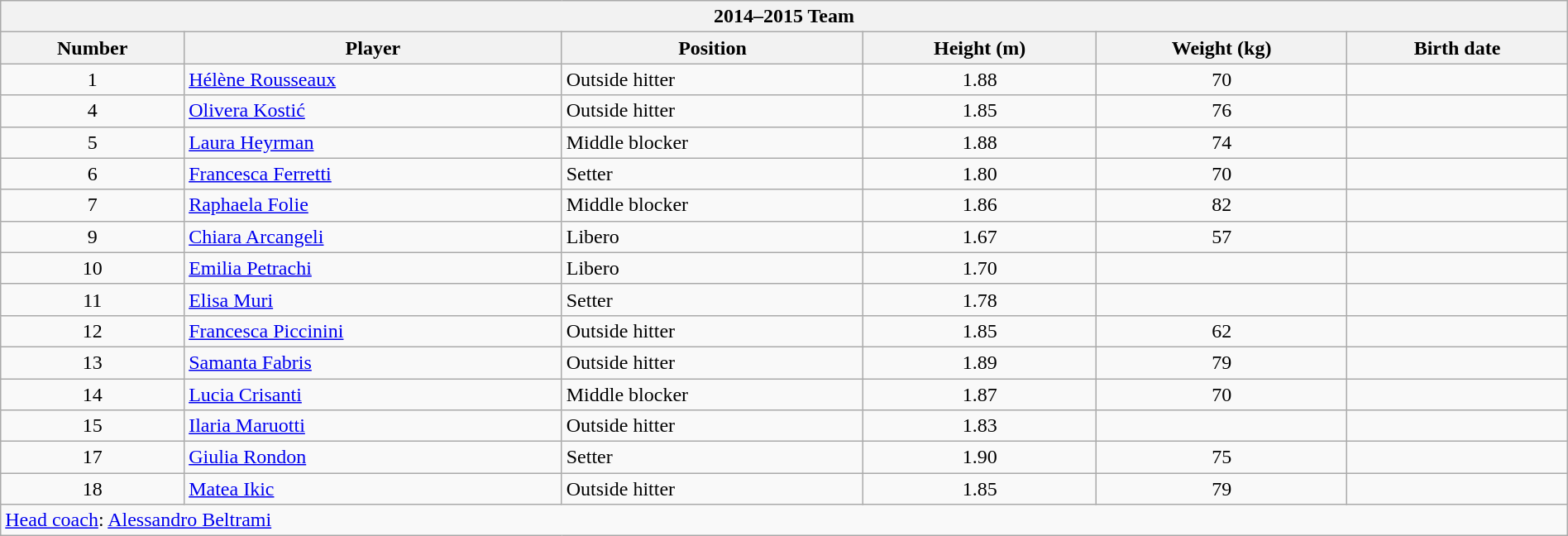<table class="wikitable collapsible collapsed" style="width:100%;">
<tr>
<th colspan=6><strong>2014–2015 Team</strong></th>
</tr>
<tr>
<th>Number</th>
<th>Player</th>
<th>Position</th>
<th>Height (m)</th>
<th>Weight (kg)</th>
<th>Birth date</th>
</tr>
<tr>
<td align=center>1</td>
<td> <a href='#'>Hélène Rousseaux</a></td>
<td>Outside hitter</td>
<td align=center>1.88</td>
<td align=center>70</td>
<td></td>
</tr>
<tr>
<td align=center>4</td>
<td> <a href='#'>Olivera Kostić</a></td>
<td>Outside hitter</td>
<td align=center>1.85</td>
<td align=center>76</td>
<td></td>
</tr>
<tr>
<td align=center>5</td>
<td> <a href='#'>Laura Heyrman</a></td>
<td>Middle blocker</td>
<td align=center>1.88</td>
<td align=center>74</td>
<td></td>
</tr>
<tr>
<td align=center>6</td>
<td> <a href='#'>Francesca Ferretti</a></td>
<td>Setter</td>
<td align=center>1.80</td>
<td align=center>70</td>
<td></td>
</tr>
<tr>
<td align=center>7</td>
<td> <a href='#'>Raphaela Folie</a></td>
<td>Middle blocker</td>
<td align=center>1.86</td>
<td align=center>82</td>
<td></td>
</tr>
<tr>
<td align=center>9</td>
<td> <a href='#'>Chiara Arcangeli</a></td>
<td>Libero</td>
<td align=center>1.67</td>
<td align=center>57</td>
<td></td>
</tr>
<tr>
<td align=center>10</td>
<td> <a href='#'>Emilia Petrachi</a></td>
<td>Libero</td>
<td align=center>1.70</td>
<td align=center></td>
<td></td>
</tr>
<tr>
<td align=center>11</td>
<td> <a href='#'>Elisa Muri</a></td>
<td>Setter</td>
<td align=center>1.78</td>
<td align=center></td>
<td></td>
</tr>
<tr>
<td align=center>12</td>
<td> <a href='#'>Francesca Piccinini</a></td>
<td>Outside hitter</td>
<td align=center>1.85</td>
<td align=center>62</td>
<td></td>
</tr>
<tr>
<td align=center>13</td>
<td> <a href='#'>Samanta Fabris</a></td>
<td>Outside hitter</td>
<td align=center>1.89</td>
<td align=center>79</td>
<td></td>
</tr>
<tr>
<td align=center>14</td>
<td> <a href='#'>Lucia Crisanti</a></td>
<td>Middle blocker</td>
<td align=center>1.87</td>
<td align=center>70</td>
<td></td>
</tr>
<tr>
<td align=center>15</td>
<td> <a href='#'>Ilaria Maruotti</a></td>
<td>Outside hitter</td>
<td align=center>1.83</td>
<td align=center></td>
<td></td>
</tr>
<tr>
<td align=center>17</td>
<td> <a href='#'>Giulia Rondon</a></td>
<td>Setter</td>
<td align=center>1.90</td>
<td align=center>75</td>
<td></td>
</tr>
<tr>
<td align=center>18</td>
<td> <a href='#'>Matea Ikic</a></td>
<td>Outside hitter</td>
<td align=center>1.85</td>
<td align=center>79</td>
<td></td>
</tr>
<tr>
<td colspan=6><a href='#'>Head coach</a>:  <a href='#'>Alessandro Beltrami</a></td>
</tr>
</table>
